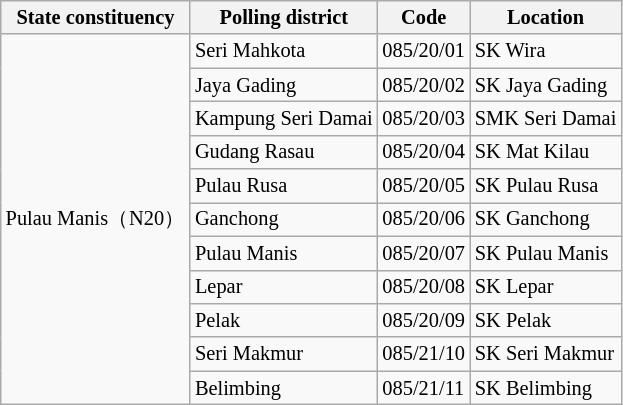<table class="wikitable sortable mw-collapsible" style="white-space:nowrap;font-size:85%">
<tr>
<th>State constituency</th>
<th>Polling district</th>
<th>Code</th>
<th>Location</th>
</tr>
<tr>
<td rowspan="11">Pulau Manis（N20）</td>
<td>Seri Mahkota</td>
<td>085/20/01</td>
<td>SK Wira</td>
</tr>
<tr>
<td>Jaya Gading</td>
<td>085/20/02</td>
<td>SK Jaya Gading</td>
</tr>
<tr>
<td>Kampung Seri Damai</td>
<td>085/20/03</td>
<td>SMK Seri Damai</td>
</tr>
<tr>
<td>Gudang Rasau</td>
<td>085/20/04</td>
<td>SK Mat Kilau</td>
</tr>
<tr>
<td>Pulau Rusa</td>
<td>085/20/05</td>
<td>SK Pulau Rusa</td>
</tr>
<tr>
<td>Ganchong</td>
<td>085/20/06</td>
<td>SK Ganchong</td>
</tr>
<tr>
<td>Pulau Manis</td>
<td>085/20/07</td>
<td>SK Pulau Manis</td>
</tr>
<tr>
<td>Lepar</td>
<td>085/20/08</td>
<td>SK Lepar</td>
</tr>
<tr>
<td>Pelak</td>
<td>085/20/09</td>
<td>SK Pelak</td>
</tr>
<tr>
<td>Seri Makmur</td>
<td>085/21/10</td>
<td>SK Seri Makmur</td>
</tr>
<tr>
<td>Belimbing</td>
<td>085/21/11</td>
<td>SK Belimbing</td>
</tr>
</table>
